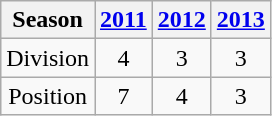<table class="wikitable" style="text-align: Center;">
<tr>
<th>Season</th>
<th><a href='#'>2011</a></th>
<th><a href='#'>2012</a></th>
<th><a href='#'>2013</a></th>
</tr>
<tr>
<td>Division</td>
<td>4</td>
<td>3</td>
<td>3</td>
</tr>
<tr>
<td>Position</td>
<td>7</td>
<td>4</td>
<td>3</td>
</tr>
</table>
